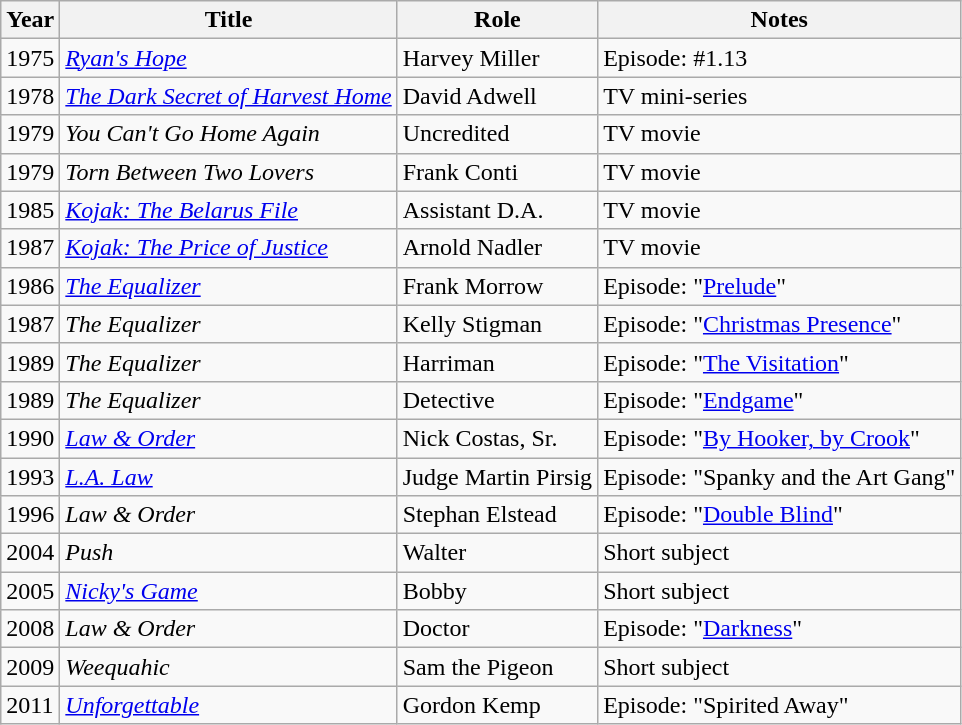<table class="wikitable sortable">
<tr>
<th>Year</th>
<th>Title</th>
<th>Role</th>
<th class="unsortable">Notes</th>
</tr>
<tr>
<td>1975</td>
<td><em><a href='#'>Ryan's Hope</a></em></td>
<td>Harvey Miller</td>
<td>Episode: #1.13</td>
</tr>
<tr>
<td>1978</td>
<td><em><a href='#'>The Dark Secret of Harvest Home</a></em></td>
<td>David Adwell</td>
<td>TV mini-series</td>
</tr>
<tr>
<td>1979</td>
<td><em>You Can't Go Home Again</em></td>
<td>Uncredited</td>
<td>TV movie</td>
</tr>
<tr>
<td>1979</td>
<td><em>Torn Between Two Lovers</em></td>
<td>Frank Conti</td>
<td>TV movie</td>
</tr>
<tr>
<td>1985</td>
<td><em><a href='#'>Kojak: The Belarus File</a></em></td>
<td>Assistant D.A.</td>
<td>TV movie</td>
</tr>
<tr>
<td>1987</td>
<td><em><a href='#'>Kojak: The Price of Justice</a></em></td>
<td>Arnold Nadler</td>
<td>TV movie</td>
</tr>
<tr>
<td>1986</td>
<td><em><a href='#'>The Equalizer</a></em></td>
<td>Frank Morrow</td>
<td>Episode: "<a href='#'>Prelude</a>"</td>
</tr>
<tr>
<td>1987</td>
<td><em>The Equalizer</em></td>
<td>Kelly Stigman</td>
<td>Episode: "<a href='#'>Christmas Presence</a>"</td>
</tr>
<tr>
<td>1989</td>
<td><em>The Equalizer</em></td>
<td>Harriman</td>
<td>Episode: "<a href='#'>The Visitation</a>"</td>
</tr>
<tr>
<td>1989</td>
<td><em>The Equalizer</em></td>
<td>Detective</td>
<td>Episode: "<a href='#'>Endgame</a>"</td>
</tr>
<tr>
<td>1990</td>
<td><em><a href='#'>Law & Order</a></em></td>
<td>Nick Costas, Sr.</td>
<td>Episode: "<a href='#'>By Hooker, by Crook</a>"</td>
</tr>
<tr>
<td>1993</td>
<td><em><a href='#'>L.A. Law</a></em></td>
<td>Judge Martin Pirsig</td>
<td>Episode: "Spanky and the Art Gang"</td>
</tr>
<tr>
<td>1996</td>
<td><em>Law & Order</em></td>
<td>Stephan Elstead</td>
<td>Episode: "<a href='#'>Double Blind</a>"</td>
</tr>
<tr>
<td>2004</td>
<td><em>Push</em></td>
<td>Walter</td>
<td>Short subject</td>
</tr>
<tr>
<td>2005</td>
<td><em><a href='#'>Nicky's Game</a></em></td>
<td>Bobby</td>
<td>Short subject</td>
</tr>
<tr>
<td>2008</td>
<td><em>Law & Order</em></td>
<td>Doctor</td>
<td>Episode: "<a href='#'>Darkness</a>"</td>
</tr>
<tr>
<td>2009</td>
<td><em>Weequahic</em></td>
<td>Sam the Pigeon</td>
<td>Short subject</td>
</tr>
<tr>
<td>2011</td>
<td><em><a href='#'>Unforgettable</a></em></td>
<td>Gordon Kemp</td>
<td>Episode: "Spirited Away"</td>
</tr>
</table>
